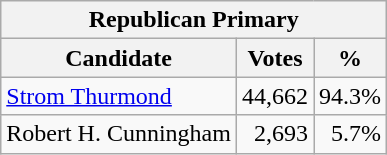<table class=wikitable>
<tr>
<th colspan=3>Republican Primary</th>
</tr>
<tr>
<th>Candidate</th>
<th>Votes</th>
<th>%</th>
</tr>
<tr>
<td><a href='#'>Strom Thurmond</a></td>
<td align=right>44,662</td>
<td align=right>94.3%</td>
</tr>
<tr>
<td>Robert H. Cunningham</td>
<td align=right>2,693</td>
<td align=right>5.7%</td>
</tr>
</table>
